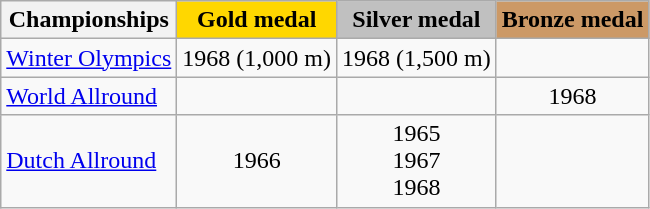<table class="wikitable" style="text-align:center">
<tr>
<th>Championships</th>
<td bgcolor=gold><strong>Gold medal</strong></td>
<td bgcolor=silver><strong>Silver medal</strong></td>
<td bgcolor=cc9966><strong>Bronze medal</strong></td>
</tr>
<tr>
<td align="left"><a href='#'>Winter Olympics</a></td>
<td>1968 (1,000 m)</td>
<td>1968 (1,500 m)</td>
<td></td>
</tr>
<tr>
<td align="left"><a href='#'>World Allround</a></td>
<td></td>
<td></td>
<td>1968</td>
</tr>
<tr>
<td align="left"><a href='#'>Dutch Allround</a></td>
<td>1966</td>
<td>1965 <br> 1967 <br> 1968</td>
<td></td>
</tr>
</table>
